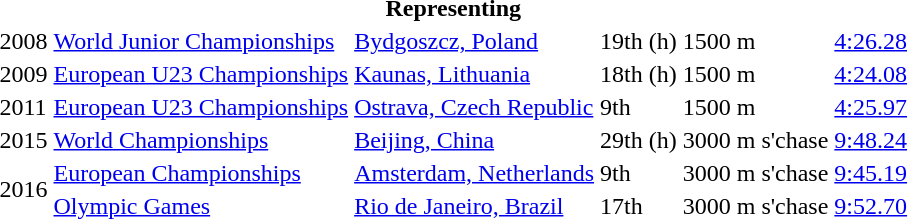<table>
<tr>
<th colspan="6">Representing </th>
</tr>
<tr>
<td>2008</td>
<td><a href='#'>World Junior Championships</a></td>
<td><a href='#'>Bydgoszcz, Poland</a></td>
<td>19th (h)</td>
<td>1500 m</td>
<td><a href='#'>4:26.28</a></td>
</tr>
<tr>
<td>2009</td>
<td><a href='#'>European U23 Championships</a></td>
<td><a href='#'>Kaunas, Lithuania</a></td>
<td>18th (h)</td>
<td>1500 m</td>
<td><a href='#'>4:24.08</a></td>
</tr>
<tr>
<td>2011</td>
<td><a href='#'>European U23 Championships</a></td>
<td><a href='#'>Ostrava, Czech Republic</a></td>
<td>9th</td>
<td>1500 m</td>
<td><a href='#'>4:25.97</a></td>
</tr>
<tr>
<td>2015</td>
<td><a href='#'>World Championships</a></td>
<td><a href='#'>Beijing, China</a></td>
<td>29th (h)</td>
<td>3000 m s'chase</td>
<td><a href='#'>9:48.24</a></td>
</tr>
<tr>
<td rowspan=2>2016</td>
<td><a href='#'>European Championships</a></td>
<td><a href='#'>Amsterdam, Netherlands</a></td>
<td>9th</td>
<td>3000 m s'chase</td>
<td><a href='#'>9:45.19</a></td>
</tr>
<tr>
<td><a href='#'>Olympic Games</a></td>
<td><a href='#'>Rio de Janeiro, Brazil</a></td>
<td>17th</td>
<td>3000 m s'chase</td>
<td><a href='#'>9:52.70</a></td>
</tr>
</table>
